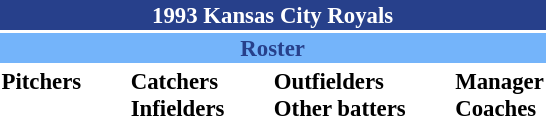<table class="toccolours" style="font-size: 95%;">
<tr>
<th colspan="10" style="background-color: #27408B; color: #FFFFFF; text-align: center;">1993 Kansas City Royals</th>
</tr>
<tr>
<td colspan="10" style="background-color: #74B4FA; color: #27408B; text-align: center;"><strong>Roster</strong></td>
</tr>
<tr>
<td valign="top"><strong>Pitchers</strong><br> 


















</td>
<td width="25px"></td>
<td valign="top"><strong>Catchers</strong><br>


<strong>Infielders</strong>











</td>
<td width="25px"></td>
<td valign="top"><strong>Outfielders</strong><br>






<strong>Other batters</strong>
</td>
<td width="25px"></td>
<td valign="top"><strong>Manager</strong><br>
<strong>Coaches</strong>




</td>
</tr>
</table>
